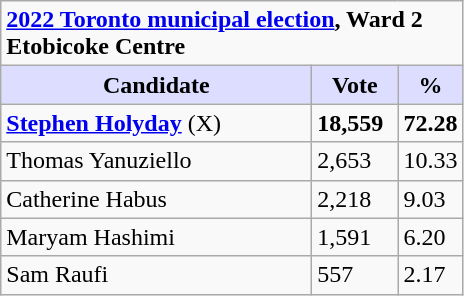<table class="wikitable">
<tr>
<td colspan="3"><strong><a href='#'>2022 Toronto municipal election</a>, Ward 2 Etobicoke Centre</strong></td>
</tr>
<tr>
<th style="background:#ddf; width:200px;">Candidate</th>
<th style="background:#ddf; width:50px;">Vote</th>
<th style="background:#ddf; width:30px;">%</th>
</tr>
<tr>
<td><strong><a href='#'>Stephen Holyday</a></strong> (X)</td>
<td><strong>18,559</strong></td>
<td><strong>72.28</strong></td>
</tr>
<tr>
<td>Thomas Yanuziello</td>
<td>2,653</td>
<td>10.33</td>
</tr>
<tr>
<td>Catherine Habus</td>
<td>2,218</td>
<td>9.03</td>
</tr>
<tr>
<td>Maryam Hashimi</td>
<td>1,591</td>
<td>6.20</td>
</tr>
<tr>
<td>Sam Raufi</td>
<td>557</td>
<td>2.17</td>
</tr>
</table>
